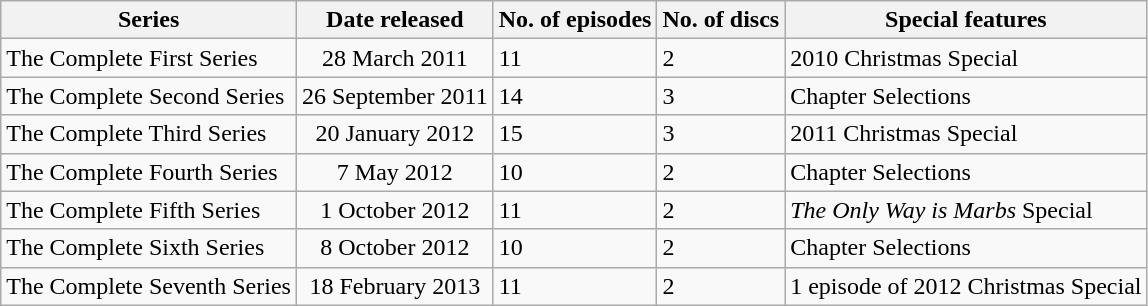<table class="wikitable sortable">
<tr>
<th>Series</th>
<th>Date released</th>
<th>No. of episodes</th>
<th>No. of discs</th>
<th>Special features</th>
</tr>
<tr>
<td>The Complete First Series</td>
<td style="text-align:center;">28 March 2011</td>
<td>11</td>
<td>2</td>
<td>2010 Christmas Special</td>
</tr>
<tr>
<td>The Complete Second Series</td>
<td style="text-align:center;">26 September 2011</td>
<td>14</td>
<td>3</td>
<td>Chapter Selections</td>
</tr>
<tr>
<td>The Complete Third Series</td>
<td style="text-align:center;">20 January 2012</td>
<td>15</td>
<td>3</td>
<td>2011 Christmas Special</td>
</tr>
<tr>
<td>The Complete Fourth Series</td>
<td style="text-align:center;">7 May 2012</td>
<td>10</td>
<td>2</td>
<td>Chapter Selections</td>
</tr>
<tr>
<td>The Complete Fifth Series</td>
<td style="text-align:center;">1 October 2012</td>
<td>11</td>
<td>2</td>
<td><em>The Only Way is Marbs</em> Special</td>
</tr>
<tr>
<td>The Complete Sixth Series</td>
<td style="text-align:center;">8 October 2012</td>
<td>10</td>
<td>2</td>
<td>Chapter Selections</td>
</tr>
<tr>
<td>The Complete Seventh Series</td>
<td style="text-align:center;">18 February 2013</td>
<td>11</td>
<td>2</td>
<td>1 episode of 2012 Christmas Special</td>
</tr>
</table>
